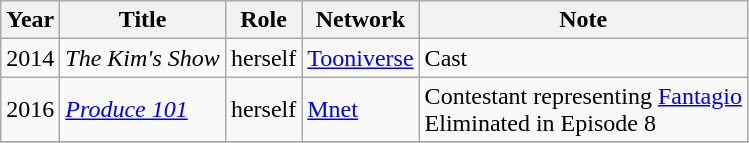<table class="wikitable">
<tr>
<th>Year</th>
<th>Title</th>
<th>Role</th>
<th>Network</th>
<th>Note</th>
</tr>
<tr>
<td>2014</td>
<td><em>The Kim's Show</em></td>
<td>herself</td>
<td><a href='#'>Tooniverse</a></td>
<td>Cast</td>
</tr>
<tr>
<td>2016</td>
<td><em><a href='#'>Produce 101</a></em></td>
<td>herself</td>
<td><a href='#'>Mnet</a></td>
<td>Contestant representing <a href='#'>Fantagio</a><br>Eliminated in Episode 8</td>
</tr>
<tr>
</tr>
</table>
